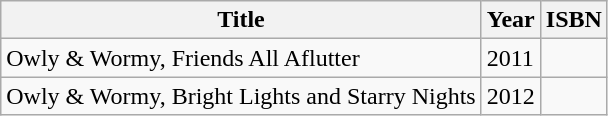<table class="wikitable">
<tr>
<th>Title</th>
<th>Year</th>
<th>ISBN</th>
</tr>
<tr>
<td>Owly & Wormy, Friends All Aflutter</td>
<td>2011</td>
<td></td>
</tr>
<tr>
<td>Owly & Wormy, Bright Lights and Starry Nights</td>
<td>2012</td>
<td></td>
</tr>
</table>
